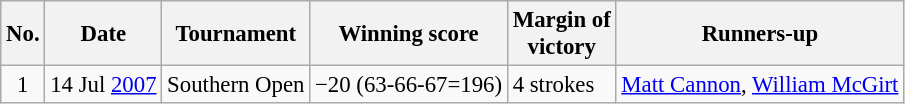<table class="wikitable" style="font-size:95%;">
<tr>
<th>No.</th>
<th>Date</th>
<th>Tournament</th>
<th>Winning score</th>
<th>Margin of<br>victory</th>
<th>Runners-up</th>
</tr>
<tr>
<td align=center>1</td>
<td align=right>14 Jul <a href='#'>2007</a></td>
<td>Southern Open</td>
<td>−20 (63-66-67=196)</td>
<td>4 strokes</td>
<td> <a href='#'>Matt Cannon</a>,  <a href='#'>William McGirt</a></td>
</tr>
</table>
